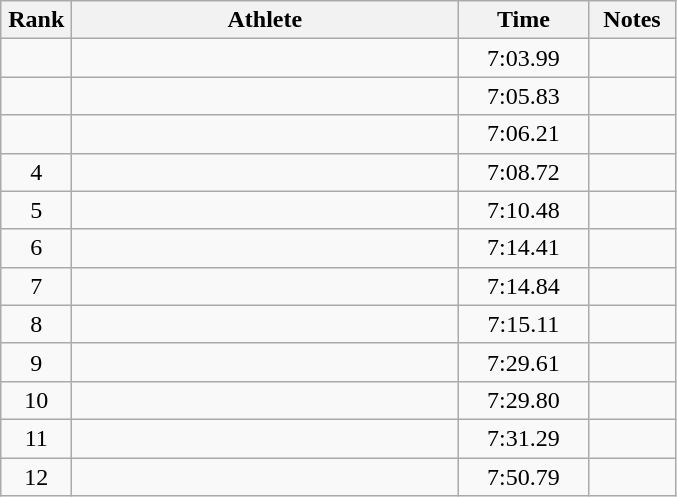<table class=wikitable style="text-align:center">
<tr>
<th width=40>Rank</th>
<th width=250>Athlete</th>
<th width=80>Time</th>
<th width=50>Notes</th>
</tr>
<tr>
<td></td>
<td align=left></td>
<td>7:03.99</td>
<td></td>
</tr>
<tr>
<td></td>
<td align=left></td>
<td>7:05.83</td>
<td></td>
</tr>
<tr>
<td></td>
<td align=left></td>
<td>7:06.21</td>
<td></td>
</tr>
<tr>
<td>4</td>
<td align=left></td>
<td>7:08.72</td>
<td></td>
</tr>
<tr>
<td>5</td>
<td align=left></td>
<td>7:10.48</td>
<td></td>
</tr>
<tr>
<td>6</td>
<td align=left></td>
<td>7:14.41</td>
<td></td>
</tr>
<tr>
<td>7</td>
<td align=left></td>
<td>7:14.84</td>
<td></td>
</tr>
<tr>
<td>8</td>
<td align=left></td>
<td>7:15.11</td>
<td></td>
</tr>
<tr>
<td>9</td>
<td align=left></td>
<td>7:29.61</td>
<td></td>
</tr>
<tr>
<td>10</td>
<td align=left></td>
<td>7:29.80</td>
<td></td>
</tr>
<tr>
<td>11</td>
<td align=left></td>
<td>7:31.29</td>
<td></td>
</tr>
<tr>
<td>12</td>
<td align=left></td>
<td>7:50.79</td>
<td></td>
</tr>
</table>
